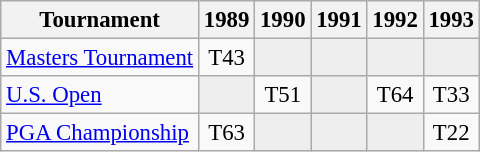<table class="wikitable" style="font-size:95%;text-align:center;">
<tr>
<th>Tournament</th>
<th>1989</th>
<th>1990</th>
<th>1991</th>
<th>1992</th>
<th>1993</th>
</tr>
<tr>
<td align=left><a href='#'>Masters Tournament</a></td>
<td>T43</td>
<td style="background:#eeeeee;"></td>
<td style="background:#eeeeee;"></td>
<td style="background:#eeeeee;"></td>
<td style="background:#eeeeee;"></td>
</tr>
<tr>
<td align=left><a href='#'>U.S. Open</a></td>
<td style="background:#eeeeee;"></td>
<td>T51</td>
<td style="background:#eeeeee;"></td>
<td>T64</td>
<td>T33</td>
</tr>
<tr>
<td align=left><a href='#'>PGA Championship</a></td>
<td>T63</td>
<td style="background:#eeeeee;"></td>
<td style="background:#eeeeee;"></td>
<td style="background:#eeeeee;"></td>
<td>T22</td>
</tr>
</table>
